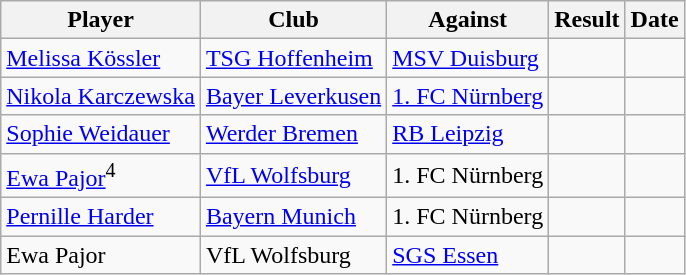<table class="wikitable sortable">
<tr>
<th>Player</th>
<th>Club</th>
<th>Against</th>
<th style="text-align:center">Result</th>
<th>Date</th>
</tr>
<tr>
<td> <a href='#'>Melissa Kössler</a></td>
<td><a href='#'>TSG Hoffenheim</a></td>
<td><a href='#'>MSV Duisburg</a></td>
<td style="text-align:center"></td>
<td></td>
</tr>
<tr>
<td> <a href='#'>Nikola Karczewska</a></td>
<td><a href='#'>Bayer Leverkusen</a></td>
<td><a href='#'>1. FC Nürnberg</a></td>
<td style="text-align:center"></td>
<td></td>
</tr>
<tr>
<td> <a href='#'>Sophie Weidauer</a></td>
<td><a href='#'>Werder Bremen</a></td>
<td><a href='#'>RB Leipzig</a></td>
<td style="text-align:center"></td>
<td></td>
</tr>
<tr>
<td> <a href='#'>Ewa Pajor</a><sup>4</sup></td>
<td><a href='#'>VfL Wolfsburg</a></td>
<td>1. FC Nürnberg</td>
<td style="text-align:center"></td>
<td></td>
</tr>
<tr>
<td> <a href='#'>Pernille Harder</a></td>
<td><a href='#'>Bayern Munich</a></td>
<td>1. FC Nürnberg</td>
<td style="text-align:center"></td>
<td></td>
</tr>
<tr>
<td> Ewa Pajor</td>
<td>VfL Wolfsburg</td>
<td><a href='#'>SGS Essen</a></td>
<td style="text-align:center"></td>
<td></td>
</tr>
</table>
